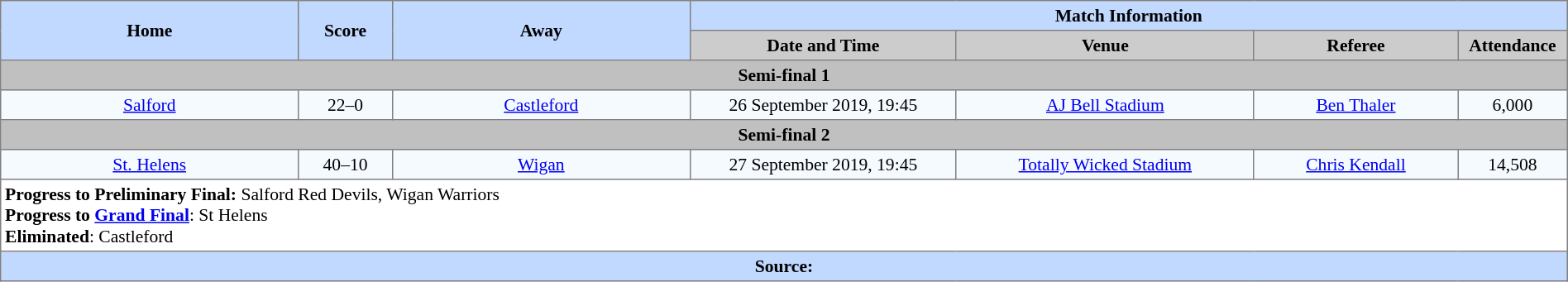<table border=1 style="border-collapse:collapse; font-size:90%; text-align:center;" cellpadding=3 cellspacing=0 width=100%>
<tr bgcolor=#C1D8FF>
<th rowspan=2 width=19%>Home</th>
<th rowspan=2 width=6%>Score</th>
<th rowspan=2 width=19%>Away</th>
<th colspan=6>Match Information</th>
</tr>
<tr bgcolor=#CCCCCC>
<th width=17%>Date and Time</th>
<th width=19%>Venue</th>
<th width=13%>Referee</th>
<th width=7%>Attendance</th>
</tr>
<tr>
<td style="background:#C0C0C0;" align=center colspan=9><strong>Semi-final 1</strong></td>
</tr>
<tr bgcolor="#f5faff">
<td> <a href='#'>Salford</a></td>
<td>22–0</td>
<td> <a href='#'>Castleford</a></td>
<td>26 September 2019, 19:45</td>
<td><a href='#'>AJ Bell Stadium</a></td>
<td><a href='#'>Ben Thaler</a></td>
<td>6,000</td>
</tr>
<tr>
<td style="background:#C0C0C0;" align=center colspan=9><strong>Semi-final 2</strong></td>
</tr>
<tr bgcolor="#f5faff">
<td> <a href='#'>St. Helens</a></td>
<td>40–10</td>
<td> <a href='#'>Wigan</a></td>
<td>27 September 2019, 19:45</td>
<td><a href='#'>Totally Wicked Stadium</a></td>
<td><a href='#'>Chris Kendall</a></td>
<td>14,508</td>
</tr>
<tr>
<td colspan="7" align="left"><strong>Progress to Preliminary Final:</strong> Salford Red Devils, Wigan Warriors <br> <strong>Progress to <a href='#'>Grand Final</a></strong>: St Helens <br> <strong>Eliminated</strong>: Castleford</td>
</tr>
<tr bgcolor=#C1D8FF>
<th colspan=12>Source:</th>
</tr>
</table>
